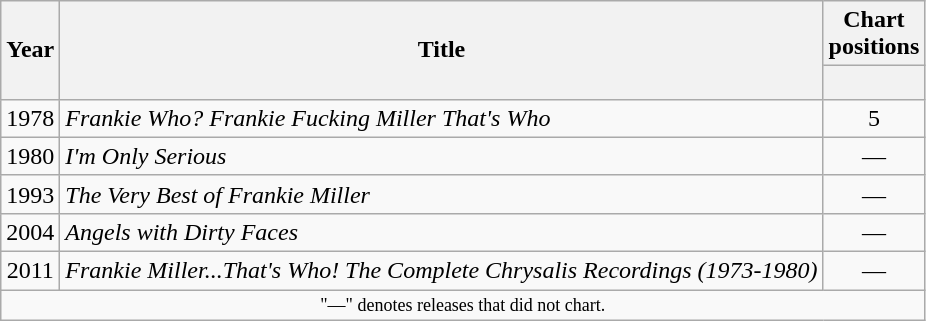<table class="wikitable" style="text-align:center;">
<tr>
<th rowspan="2">Year</th>
<th rowspan="2">Title</th>
<th colspan="1">Chart positions</th>
</tr>
<tr style="font-size:smaller;">
<th width="35"><a href='#'></a><br></th>
</tr>
<tr>
<td>1978</td>
<td align="left"><em>Frankie Who? Frankie Fucking Miller That's Who</em></td>
<td>5</td>
</tr>
<tr>
<td>1980</td>
<td align="left"><em>I'm Only Serious</em></td>
<td>—</td>
</tr>
<tr>
<td>1993</td>
<td align="left"><em>The Very Best of Frankie Miller</em></td>
<td>—</td>
</tr>
<tr>
<td>2004</td>
<td align="left"><em>Angels with Dirty Faces</em></td>
<td>—</td>
</tr>
<tr>
<td>2011</td>
<td align="left"><em>Frankie Miller...That's Who! The Complete Chrysalis Recordings (1973-1980)</em></td>
<td>—</td>
</tr>
<tr>
<td colspan="8" style="text-align:center; font-size:9pt;">"—" denotes releases that did not chart.</td>
</tr>
</table>
